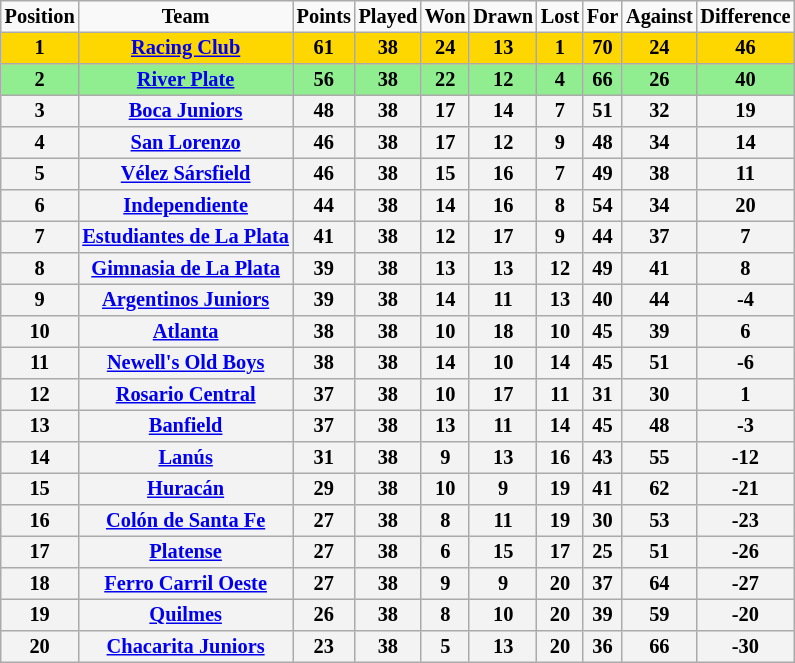<table border="2" cellpadding="2" cellspacing="0" style="margin: 0; background: #f9f9f9; border: 1px #aaa solid; border-collapse: collapse; font-size: 85%;">
<tr>
<th>Position</th>
<th>Team</th>
<th>Points</th>
<th>Played</th>
<th>Won</th>
<th>Drawn</th>
<th>Lost</th>
<th>For</th>
<th>Against</th>
<th>Difference</th>
</tr>
<tr>
<th bgcolor="gold">1</th>
<th bgcolor="gold"><a href='#'>Racing Club</a></th>
<th bgcolor="gold">61</th>
<th bgcolor="gold">38</th>
<th bgcolor="gold">24</th>
<th bgcolor="gold">13</th>
<th bgcolor="gold">1</th>
<th bgcolor="gold">70</th>
<th bgcolor="gold">24</th>
<th bgcolor="gold">46</th>
</tr>
<tr>
<th bgcolor="lightgreen">2</th>
<th bgcolor="lightgreen"><a href='#'>River Plate</a></th>
<th bgcolor="lightgreen">56</th>
<th bgcolor="lightgreen">38</th>
<th bgcolor="lightgreen">22</th>
<th bgcolor="lightgreen">12</th>
<th bgcolor="lightgreen">4</th>
<th bgcolor="lightgreen">66</th>
<th bgcolor="lightgreen">26</th>
<th bgcolor="lightgreen">40</th>
</tr>
<tr>
<th bgcolor="F3F3F3">3</th>
<th bgcolor="F3F3F3"><a href='#'>Boca Juniors</a></th>
<th bgcolor="F3F3F3">48</th>
<th bgcolor="F3F3F3">38</th>
<th bgcolor="F3F3F3">17</th>
<th bgcolor="F3F3F3">14</th>
<th bgcolor="F3F3F3">7</th>
<th bgcolor="F3F3F3">51</th>
<th bgcolor="F3F3F3">32</th>
<th bgcolor="F3F3F3">19</th>
</tr>
<tr>
<th bgcolor="F3F3F3">4</th>
<th bgcolor="F3F3F3"><a href='#'>San Lorenzo</a></th>
<th bgcolor="F3F3F3">46</th>
<th bgcolor="F3F3F3">38</th>
<th bgcolor="F3F3F3">17</th>
<th bgcolor="F3F3F3">12</th>
<th bgcolor="F3F3F3">9</th>
<th bgcolor="F3F3F3">48</th>
<th bgcolor="F3F3F3">34</th>
<th bgcolor="F3F3F3">14</th>
</tr>
<tr>
<th bgcolor="F3F3F3">5</th>
<th bgcolor="F3F3F3"><a href='#'>Vélez Sársfield</a></th>
<th bgcolor="F3F3F3">46</th>
<th bgcolor="F3F3F3">38</th>
<th bgcolor="F3F3F3">15</th>
<th bgcolor="F3F3F3">16</th>
<th bgcolor="F3F3F3">7</th>
<th bgcolor="F3F3F3">49</th>
<th bgcolor="F3F3F3">38</th>
<th bgcolor="F3F3F3">11</th>
</tr>
<tr>
<th bgcolor="F3F3F3">6</th>
<th bgcolor="F3F3F3"><a href='#'>Independiente</a></th>
<th bgcolor="F3F3F3">44</th>
<th bgcolor="F3F3F3">38</th>
<th bgcolor="F3F3F3">14</th>
<th bgcolor="F3F3F3">16</th>
<th bgcolor="F3F3F3">8</th>
<th bgcolor="F3F3F3">54</th>
<th bgcolor="F3F3F3">34</th>
<th bgcolor="F3F3F3">20</th>
</tr>
<tr>
<th bgcolor="F3F3F3">7</th>
<th bgcolor="F3F3F3"><a href='#'>Estudiantes de La Plata</a></th>
<th bgcolor="F3F3F3">41</th>
<th bgcolor="F3F3F3">38</th>
<th bgcolor="F3F3F3">12</th>
<th bgcolor="F3F3F3">17</th>
<th bgcolor="F3F3F3">9</th>
<th bgcolor="F3F3F3">44</th>
<th bgcolor="F3F3F3">37</th>
<th bgcolor="F3F3F3">7</th>
</tr>
<tr>
<th bgcolor="F3F3F3">8</th>
<th bgcolor="F3F3F3"><a href='#'>Gimnasia de La Plata</a></th>
<th bgcolor="F3F3F3">39</th>
<th bgcolor="F3F3F3">38</th>
<th bgcolor="F3F3F3">13</th>
<th bgcolor="F3F3F3">13</th>
<th bgcolor="F3F3F3">12</th>
<th bgcolor="F3F3F3">49</th>
<th bgcolor="F3F3F3">41</th>
<th bgcolor="F3F3F3">8</th>
</tr>
<tr>
<th bgcolor="F3F3F3">9</th>
<th bgcolor="F3F3F3"><a href='#'>Argentinos Juniors</a></th>
<th bgcolor="F3F3F3">39</th>
<th bgcolor="F3F3F3">38</th>
<th bgcolor="F3F3F3">14</th>
<th bgcolor="F3F3F3">11</th>
<th bgcolor="F3F3F3">13</th>
<th bgcolor="F3F3F3">40</th>
<th bgcolor="F3F3F3">44</th>
<th bgcolor="F3F3F3">-4</th>
</tr>
<tr>
<th bgcolor="F3F3F3">10</th>
<th bgcolor="F3F3F3"><a href='#'>Atlanta</a></th>
<th bgcolor="F3F3F3">38</th>
<th bgcolor="F3F3F3">38</th>
<th bgcolor="F3F3F3">10</th>
<th bgcolor="F3F3F3">18</th>
<th bgcolor="F3F3F3">10</th>
<th bgcolor="F3F3F3">45</th>
<th bgcolor="F3F3F3">39</th>
<th bgcolor="F3F3F3">6</th>
</tr>
<tr>
<th bgcolor="F3F3F3">11</th>
<th bgcolor="F3F3F3"><a href='#'>Newell's Old Boys</a></th>
<th bgcolor="F3F3F3">38</th>
<th bgcolor="F3F3F3">38</th>
<th bgcolor="F3F3F3">14</th>
<th bgcolor="F3F3F3">10</th>
<th bgcolor="F3F3F3">14</th>
<th bgcolor="F3F3F3">45</th>
<th bgcolor="F3F3F3">51</th>
<th bgcolor="F3F3F3">-6</th>
</tr>
<tr>
<th bgcolor="F3F3F3">12</th>
<th bgcolor="F3F3F3"><a href='#'>Rosario Central</a></th>
<th bgcolor="F3F3F3">37</th>
<th bgcolor="F3F3F3">38</th>
<th bgcolor="F3F3F3">10</th>
<th bgcolor="F3F3F3">17</th>
<th bgcolor="F3F3F3">11</th>
<th bgcolor="F3F3F3">31</th>
<th bgcolor="F3F3F3">30</th>
<th bgcolor="F3F3F3">1</th>
</tr>
<tr>
<th bgcolor="F3F3F3">13</th>
<th bgcolor="F3F3F3"><a href='#'>Banfield</a></th>
<th bgcolor="F3F3F3">37</th>
<th bgcolor="F3F3F3">38</th>
<th bgcolor="F3F3F3">13</th>
<th bgcolor="F3F3F3">11</th>
<th bgcolor="F3F3F3">14</th>
<th bgcolor="F3F3F3">45</th>
<th bgcolor="F3F3F3">48</th>
<th bgcolor="F3F3F3">-3</th>
</tr>
<tr>
<th bgcolor="F3F3F3">14</th>
<th bgcolor="F3F3F3"><a href='#'>Lanús</a></th>
<th bgcolor="F3F3F3">31</th>
<th bgcolor="F3F3F3">38</th>
<th bgcolor="F3F3F3">9</th>
<th bgcolor="F3F3F3">13</th>
<th bgcolor="F3F3F3">16</th>
<th bgcolor="F3F3F3">43</th>
<th bgcolor="F3F3F3">55</th>
<th bgcolor="F3F3F3">-12</th>
</tr>
<tr>
<th bgcolor="F3F3F3">15</th>
<th bgcolor="F3F3F3"><a href='#'>Huracán</a></th>
<th bgcolor="F3F3F3">29</th>
<th bgcolor="F3F3F3">38</th>
<th bgcolor="F3F3F3">10</th>
<th bgcolor="F3F3F3">9</th>
<th bgcolor="F3F3F3">19</th>
<th bgcolor="F3F3F3">41</th>
<th bgcolor="F3F3F3">62</th>
<th bgcolor="F3F3F3">-21</th>
</tr>
<tr>
<th bgcolor="F3F3F3">16</th>
<th bgcolor="F3F3F3"><a href='#'>Colón de Santa Fe</a></th>
<th bgcolor="F3F3F3">27</th>
<th bgcolor="F3F3F3">38</th>
<th bgcolor="F3F3F3">8</th>
<th bgcolor="F3F3F3">11</th>
<th bgcolor="F3F3F3">19</th>
<th bgcolor="F3F3F3">30</th>
<th bgcolor="F3F3F3">53</th>
<th bgcolor="F3F3F3">-23</th>
</tr>
<tr>
<th bgcolor="F3F3F3">17</th>
<th bgcolor="F3F3F3"><a href='#'>Platense</a></th>
<th bgcolor="F3F3F3">27</th>
<th bgcolor="F3F3F3">38</th>
<th bgcolor="F3F3F3">6</th>
<th bgcolor="F3F3F3">15</th>
<th bgcolor="F3F3F3">17</th>
<th bgcolor="F3F3F3">25</th>
<th bgcolor="F3F3F3">51</th>
<th bgcolor="F3F3F3">-26</th>
</tr>
<tr>
<th bgcolor="F3F3F3">18</th>
<th bgcolor="F3F3F3"><a href='#'>Ferro Carril Oeste</a></th>
<th bgcolor="F3F3F3">27</th>
<th bgcolor="F3F3F3">38</th>
<th bgcolor="F3F3F3">9</th>
<th bgcolor="F3F3F3">9</th>
<th bgcolor="F3F3F3">20</th>
<th bgcolor="F3F3F3">37</th>
<th bgcolor="F3F3F3">64</th>
<th bgcolor="F3F3F3">-27</th>
</tr>
<tr>
<th bgcolor="F3F3F3">19</th>
<th bgcolor="F3F3F3"><a href='#'>Quilmes</a></th>
<th bgcolor="F3F3F3">26</th>
<th bgcolor="F3F3F3">38</th>
<th bgcolor="F3F3F3">8</th>
<th bgcolor="F3F3F3">10</th>
<th bgcolor="F3F3F3">20</th>
<th bgcolor="F3F3F3">39</th>
<th bgcolor="F3F3F3">59</th>
<th bgcolor="F3F3F3">-20</th>
</tr>
<tr>
<th bgcolor="F3F3F3">20</th>
<th bgcolor="F3F3F3"><a href='#'>Chacarita Juniors</a></th>
<th bgcolor="F3F3F3">23</th>
<th bgcolor="F3F3F3">38</th>
<th bgcolor="F3F3F3">5</th>
<th bgcolor="F3F3F3">13</th>
<th bgcolor="F3F3F3">20</th>
<th bgcolor="F3F3F3">36</th>
<th bgcolor="F3F3F3">66</th>
<th bgcolor="F3F3F3">-30</th>
</tr>
</table>
